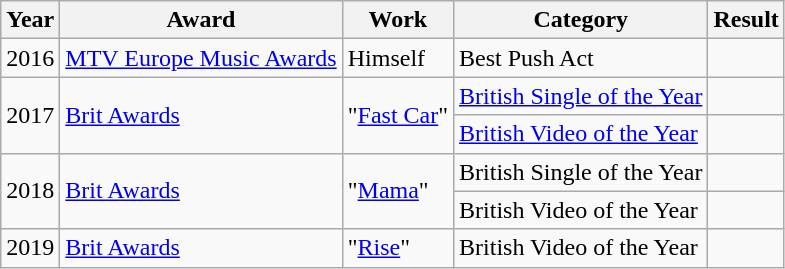<table class="wikitable plainrowheaders" style="table-layout: fixed;">
<tr>
<th scope="col">Year</th>
<th scope="col">Award</th>
<th scope="col">Work</th>
<th scope="col">Category</th>
<th scope="col">Result</th>
</tr>
<tr>
<td>2016</td>
<td><a href='#'>MTV Europe Music Awards</a></td>
<td>Himself</td>
<td>Best Push Act</td>
<td></td>
</tr>
<tr>
<td rowspan="2">2017</td>
<td rowspan="2"><a href='#'>Brit Awards</a></td>
<td rowspan="2">"<a href='#'>Fast Car</a>"</td>
<td><a href='#'>British Single of the Year</a></td>
<td></td>
</tr>
<tr>
<td><a href='#'>British Video of the Year</a></td>
<td></td>
</tr>
<tr>
<td rowspan="2">2018</td>
<td rowspan="2"><a href='#'>Brit Awards</a></td>
<td rowspan="2">"<a href='#'>Mama</a>"</td>
<td>British Single of the Year</td>
<td></td>
</tr>
<tr>
<td>British Video of the Year</td>
<td></td>
</tr>
<tr>
<td>2019</td>
<td><a href='#'>Brit Awards</a></td>
<td>"<a href='#'>Rise</a>"</td>
<td>British Video of the Year</td>
<td></td>
</tr>
</table>
